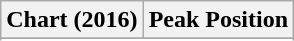<table class="wikitable">
<tr>
<th style="text-align:center;">Chart (2016)</th>
<th style="text-align:center;">Peak Position</th>
</tr>
<tr>
</tr>
<tr>
</tr>
<tr>
</tr>
<tr>
</tr>
</table>
